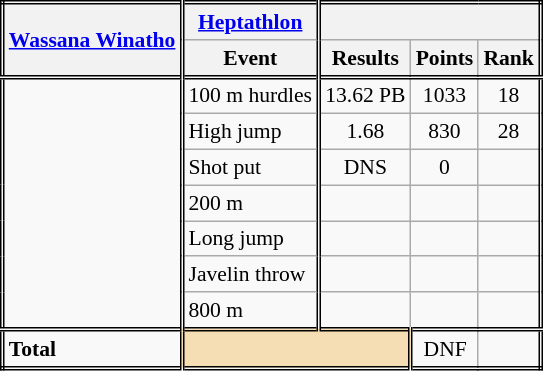<table class=wikitable style="font-size:90%; border: double;">
<tr>
<th style="border-right:double" rowspan="2"><a href='#'>Wassana Winatho</a></th>
<th style="border-right:double"><a href='#'>Heptathlon</a></th>
<th colspan="3"></th>
</tr>
<tr>
<th style="border-right:double">Event</th>
<th>Results</th>
<th>Points</th>
<th>Rank</th>
</tr>
<tr style="border-top: double;">
<td style="border-right:double" rowspan="7"></td>
<td style="border-right:double">100 m hurdles</td>
<td align=center>13.62 PB</td>
<td align=center>1033</td>
<td align=center>18</td>
</tr>
<tr>
<td style="border-right:double">High jump</td>
<td align=center>1.68</td>
<td align=center>830</td>
<td align=center>28</td>
</tr>
<tr>
<td style="border-right:double">Shot put</td>
<td align=center>DNS</td>
<td align=center>0</td>
<td align=center></td>
</tr>
<tr>
<td style="border-right:double">200 m</td>
<td align=center></td>
<td align=center></td>
<td align=center></td>
</tr>
<tr>
<td style="border-right:double">Long jump</td>
<td align=center></td>
<td align=center></td>
<td align=center></td>
</tr>
<tr>
<td style="border-right:double">Javelin throw</td>
<td align=center></td>
<td align=center></td>
<td align=center></td>
</tr>
<tr>
<td style="border-right:double">800 m</td>
<td align=center></td>
<td align=center></td>
<td align=center></td>
</tr>
<tr style="border-top: double;">
<td style="border-right:double"><strong>Total</strong></td>
<td colspan="2" style="background:wheat; border-right:double;"></td>
<td align=center>DNF</td>
<td align=center></td>
</tr>
</table>
